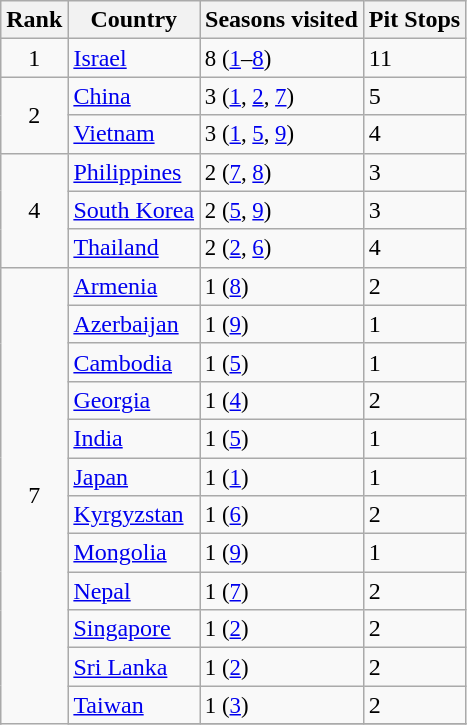<table class="wikitable">
<tr>
<th>Rank</th>
<th>Country</th>
<th>Seasons visited</th>
<th>Pit Stops</th>
</tr>
<tr>
<td style="text-align:center;">1</td>
<td><a href='#'>Israel</a></td>
<td style="font-size:95%">8 (<a href='#'>1</a>–<a href='#'>8</a>)</td>
<td>11</td>
</tr>
<tr>
<td rowspan=2 style="text-align:center;">2</td>
<td><a href='#'>China</a></td>
<td style="font-size:95%">3 (<a href='#'>1</a>, <a href='#'>2</a>, <a href='#'>7</a>)</td>
<td>5</td>
</tr>
<tr>
<td><a href='#'>Vietnam</a></td>
<td style="font-size:95%">3 (<a href='#'>1</a>, <a href='#'>5</a>, <a href='#'>9</a>)</td>
<td>4</td>
</tr>
<tr>
<td rowspan=3 style="text-align:center;">4</td>
<td><a href='#'>Philippines</a></td>
<td style="font-size:95%">2 (<a href='#'>7</a>, <a href='#'>8</a>)</td>
<td>3</td>
</tr>
<tr>
<td><a href='#'>South Korea</a></td>
<td style="font-size:95%">2 (<a href='#'>5</a>, <a href='#'>9</a>)</td>
<td>3</td>
</tr>
<tr>
<td><a href='#'>Thailand</a></td>
<td style="font-size:95%">2 (<a href='#'>2</a>, <a href='#'>6</a>)</td>
<td>4</td>
</tr>
<tr>
<td rowspan=14 style="text-align:center;">7</td>
<td><a href='#'>Armenia</a></td>
<td style="font-size:95%">1 (<a href='#'>8</a>)</td>
<td>2</td>
</tr>
<tr>
<td><a href='#'>Azerbaijan</a></td>
<td style="font-size:95%">1 (<a href='#'>9</a>)</td>
<td>1</td>
</tr>
<tr>
<td><a href='#'>Cambodia</a></td>
<td style="font-size:95%">1 (<a href='#'>5</a>)</td>
<td>1</td>
</tr>
<tr>
<td><a href='#'>Georgia</a></td>
<td style="font-size:95%">1 (<a href='#'>4</a>)</td>
<td>2</td>
</tr>
<tr>
<td><a href='#'>India</a></td>
<td style="font-size:95%">1 (<a href='#'>5</a>)</td>
<td>1</td>
</tr>
<tr>
<td><a href='#'>Japan</a></td>
<td style="font-size:95%">1 (<a href='#'>1</a>)</td>
<td>1</td>
</tr>
<tr>
<td><a href='#'>Kyrgyzstan</a></td>
<td style="font-size:95%">1 (<a href='#'>6</a>)</td>
<td>2</td>
</tr>
<tr>
<td><a href='#'>Mongolia</a></td>
<td style="font-size:95%">1 (<a href='#'>9</a>)</td>
<td>1</td>
</tr>
<tr>
<td><a href='#'>Nepal</a></td>
<td style="font-size:95%">1 (<a href='#'>7</a>)</td>
<td>2</td>
</tr>
<tr>
<td><a href='#'>Singapore</a></td>
<td style="font-size:95%">1 (<a href='#'>2</a>)</td>
<td>2</td>
</tr>
<tr>
<td><a href='#'>Sri Lanka</a></td>
<td style="font-size:95%">1 (<a href='#'>2</a>)</td>
<td>2</td>
</tr>
<tr>
<td><a href='#'>Taiwan</a></td>
<td style="font-size:95%">1 (<a href='#'>3</a>)</td>
<td>2</td>
</tr>
<tr>
</tr>
</table>
